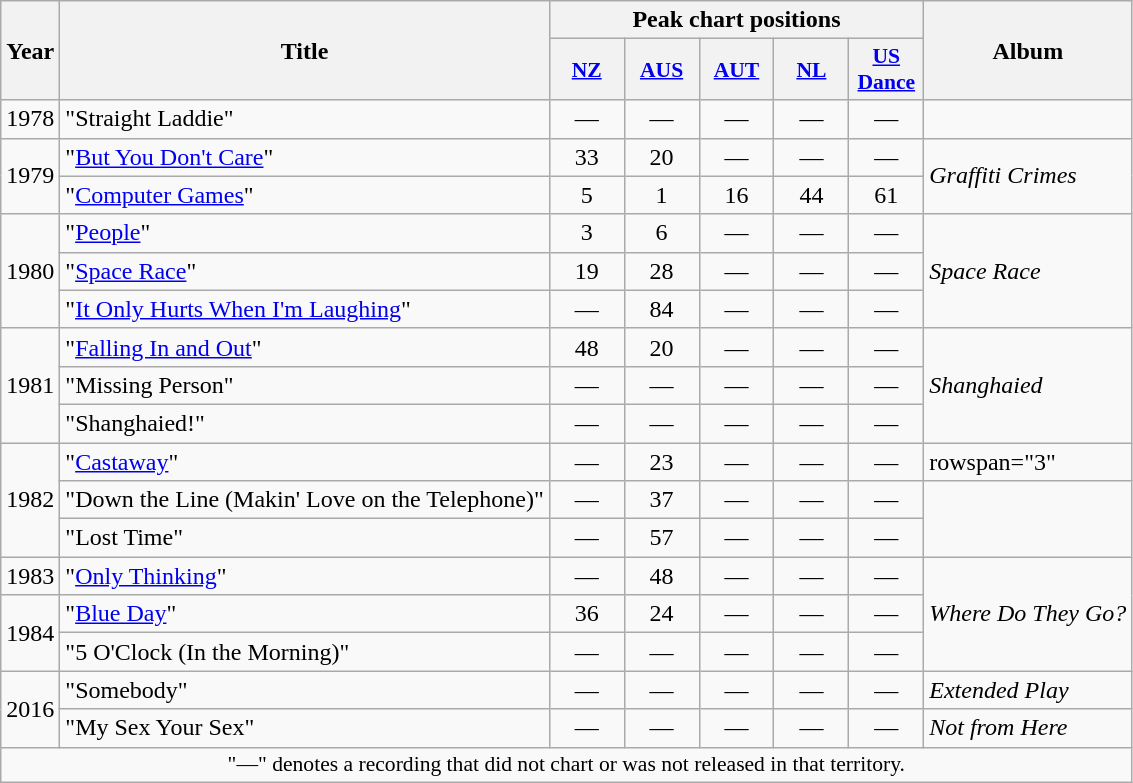<table class="wikitable plainrowheaders">
<tr>
<th rowspan="2" width="1em">Year</th>
<th rowspan="2">Title</th>
<th colspan="5">Peak chart positions</th>
<th rowspan="2">Album</th>
</tr>
<tr>
<th scope="col" style="width:3em; font-size:90%"><a href='#'>NZ</a><br></th>
<th scope="col" style="width:3em; font-size:90%"><a href='#'>AUS</a><br></th>
<th scope="col" style="width:3em; font-size:90%"><a href='#'>AUT</a><br></th>
<th scope="col" style="width:3em; font-size:90%"><a href='#'>NL</a><br></th>
<th scope="col" style="width:3em; font-size:90%"><a href='#'>US<br>Dance</a><br></th>
</tr>
<tr>
<td>1978</td>
<td>"Straight Laddie"</td>
<td align="center">—</td>
<td align="center">—</td>
<td align="center">—</td>
<td align="center">—</td>
<td align="center">—</td>
<td></td>
</tr>
<tr>
<td rowspan="2">1979</td>
<td>"<a href='#'>But You Don't Care</a>"</td>
<td align="center">33</td>
<td align="center">20</td>
<td align="center">—</td>
<td align="center">—</td>
<td align="center">—</td>
<td rowspan="2"><em>Graffiti Crimes</em></td>
</tr>
<tr>
<td>"<a href='#'>Computer Games</a>"</td>
<td align="center">5</td>
<td align="center">1</td>
<td align="center">16</td>
<td align="center">44</td>
<td align="center">61</td>
</tr>
<tr>
<td rowspan="3">1980</td>
<td>"<a href='#'>People</a>"</td>
<td align="center">3</td>
<td align="center">6</td>
<td align="center">—</td>
<td align="center">—</td>
<td align="center">—</td>
<td rowspan="3"><em>Space Race</em></td>
</tr>
<tr>
<td>"<a href='#'>Space Race</a>"</td>
<td align="center">19</td>
<td align="center">28</td>
<td align="center">—</td>
<td align="center">—</td>
<td align="center">—</td>
</tr>
<tr>
<td>"<a href='#'>It Only Hurts When I'm Laughing</a>"</td>
<td align="center">—</td>
<td align="center">84</td>
<td align="center">—</td>
<td align="center">—</td>
<td align="center">—</td>
</tr>
<tr>
<td rowspan="3">1981</td>
<td>"<a href='#'>Falling In and Out</a>"</td>
<td align="center">48</td>
<td align="center">20</td>
<td align="center">—</td>
<td align="center">—</td>
<td align="center">—</td>
<td rowspan="3"><em>Shanghaied</em></td>
</tr>
<tr>
<td>"Missing Person"</td>
<td align="center">—</td>
<td align="center">—</td>
<td align="center">—</td>
<td align="center">—</td>
<td align="center">—</td>
</tr>
<tr>
<td>"Shanghaied!"</td>
<td align="center">—</td>
<td align="center">—</td>
<td align="center">—</td>
<td align="center">—</td>
<td align="center">—</td>
</tr>
<tr>
<td rowspan="3">1982</td>
<td>"<a href='#'>Castaway</a>"</td>
<td align="center">—</td>
<td align="center">23</td>
<td align="center">—</td>
<td align="center">—</td>
<td align="center">—</td>
<td>rowspan="3" </td>
</tr>
<tr>
<td>"Down the Line (Makin' Love on the Telephone)"</td>
<td align="center">—</td>
<td align="center">37</td>
<td align="center">—</td>
<td align="center">—</td>
<td align="center">—</td>
</tr>
<tr>
<td>"Lost Time"</td>
<td align="center">—</td>
<td align="center">57</td>
<td align="center">—</td>
<td align="center">—</td>
<td align="center">—</td>
</tr>
<tr>
<td>1983</td>
<td>"<a href='#'>Only Thinking</a>"</td>
<td align="center">—</td>
<td align="center">48</td>
<td align="center">—</td>
<td align="center">—</td>
<td align="center">—</td>
<td rowspan="3"><em>Where Do They Go?</em></td>
</tr>
<tr>
<td rowspan="2">1984</td>
<td>"<a href='#'>Blue Day</a>"</td>
<td align="center">36</td>
<td align="center">24</td>
<td align="center">—</td>
<td align="center">—</td>
<td align="center">—</td>
</tr>
<tr>
<td>"5 O'Clock (In the Morning)"</td>
<td align="center">—</td>
<td align="center">—</td>
<td align="center">—</td>
<td align="center">—</td>
<td align="center">—</td>
</tr>
<tr>
<td rowspan="2">2016</td>
<td>"Somebody"</td>
<td align="center">—</td>
<td align="center">—</td>
<td align="center">—</td>
<td align="center">—</td>
<td align="center">—</td>
<td><em>Extended Play</em></td>
</tr>
<tr>
<td>"My Sex Your Sex"</td>
<td align="center">—</td>
<td align="center">—</td>
<td align="center">—</td>
<td align="center">—</td>
<td align="center">—</td>
<td><em>Not from Here</em></td>
</tr>
<tr>
<td colspan="8" style="font-size:90%" align="center">"—" denotes a recording that did not chart or was not released in that territory.</td>
</tr>
</table>
